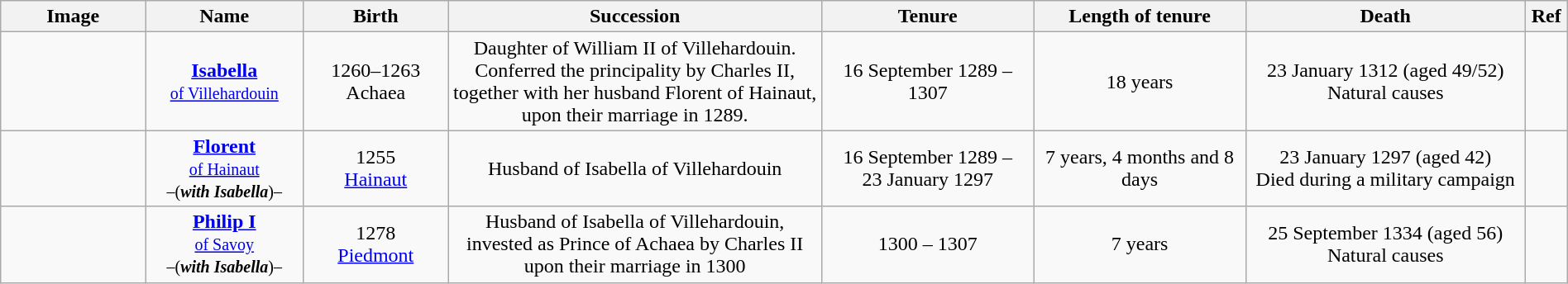<table class="wikitable" style="width:100%; text-align:center;">
<tr>
<th width="100">Image</th>
<th width="110">Name</th>
<th width="100">Birth</th>
<th width="270">Succession</th>
<th width="150">Tenure</th>
<th width="150">Length of tenure</th>
<th width="200">Death</th>
<th width="10">Ref</th>
</tr>
<tr>
<td></td>
<td><a href='#'><strong>Isabella</strong><br><small>of Villehardouin</small></a></td>
<td>1260–1263<br>Achaea</td>
<td>Daughter of William II of Villehardouin. Conferred the principality by Charles II, together with her husband Florent of Hainaut, upon their marriage in 1289.</td>
<td>16 September 1289 –<br>1307</td>
<td>18 years</td>
<td>23 January 1312 (aged  49/52)<br>Natural causes</td>
<td></td>
</tr>
<tr>
<td></td>
<td><a href='#'><strong>Florent</strong><br><small>of Hainaut</small></a><br><small>–(<strong><em>with Isabella</em></strong>)–</small></td>
<td> 1255<br><a href='#'>Hainaut</a></td>
<td>Husband of Isabella of Villehardouin</td>
<td>16 September 1289 –<br>23 January 1297</td>
<td>7 years, 4 months and 8 days</td>
<td>23 January 1297 (aged  42)<br>Died during a military campaign</td>
<td></td>
</tr>
<tr>
<td></td>
<td><a href='#'><strong>Philip I</strong><br><small>of Savoy</small></a><br><small>–(<strong><em>with Isabella</em></strong>)–</small></td>
<td>1278<br><a href='#'>Piedmont</a></td>
<td>Husband of Isabella of Villehardouin, invested as Prince of Achaea by Charles II upon their marriage in 1300</td>
<td>1300 – 1307</td>
<td>7 years</td>
<td>25 September 1334 (aged  56)<br>Natural causes</td>
<td></td>
</tr>
</table>
